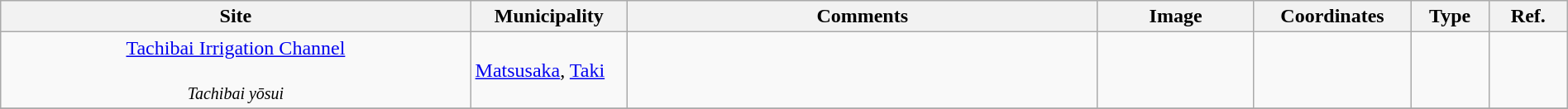<table class="wikitable sortable"  style="width:100%;">
<tr>
<th width="30%" align="left">Site</th>
<th width="10%" align="left">Municipality</th>
<th width="30%" align="left" class="unsortable">Comments</th>
<th width="10%" align="left"  class="unsortable">Image</th>
<th width="10%" align="left" class="unsortable">Coordinates</th>
<th width="5%" align="left">Type</th>
<th width="5%" align="left"  class="unsortable">Ref.</th>
</tr>
<tr>
<td align="center"><a href='#'>Tachibai Irrigation Channel</a><br><br><small><em>Tachibai yōsui</em></small></td>
<td><a href='#'>Matsusaka</a>, <a href='#'>Taki</a></td>
<td></td>
<td></td>
<td></td>
<td></td>
<td></td>
</tr>
<tr>
</tr>
</table>
